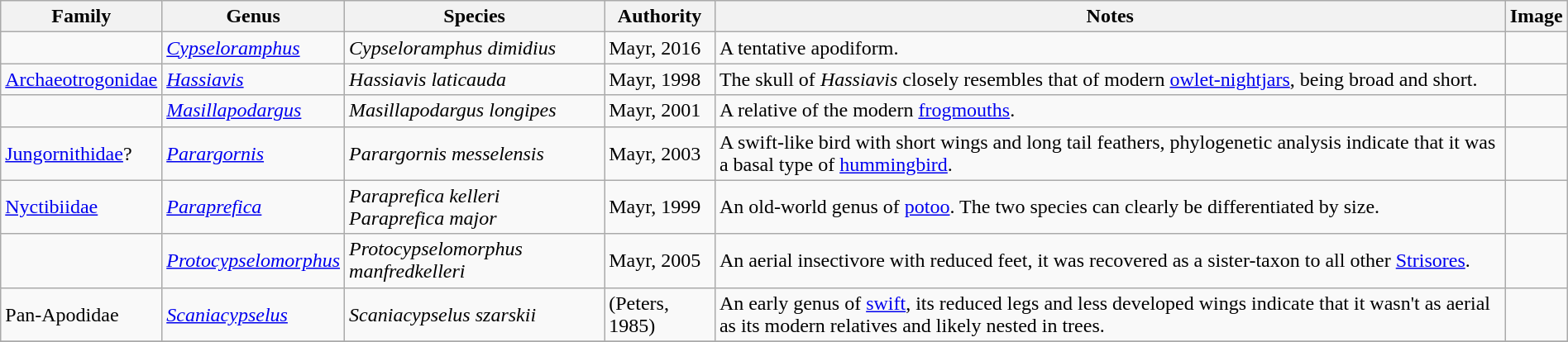<table class="wikitable" align="center" width="100%">
<tr>
<th>Family</th>
<th>Genus</th>
<th>Species</th>
<th>Authority</th>
<th>Notes</th>
<th>Image</th>
</tr>
<tr>
<td></td>
<td><em><a href='#'>Cypseloramphus</a></em></td>
<td><em>Cypseloramphus dimidius</em></td>
<td>Mayr, 2016</td>
<td>A tentative apodiform.</td>
<td></td>
</tr>
<tr>
<td><a href='#'>Archaeotrogonidae</a></td>
<td><em><a href='#'>Hassiavis</a></em></td>
<td><em>Hassiavis laticauda</em></td>
<td>Mayr, 1998</td>
<td>The skull of <em>Hassiavis</em> closely resembles that of modern <a href='#'>owlet-nightjars</a>, being broad and short.</td>
<td></td>
</tr>
<tr>
<td></td>
<td><em><a href='#'>Masillapodargus</a></em></td>
<td><em>Masillapodargus longipes</em></td>
<td>Mayr, 2001</td>
<td>A relative of the modern <a href='#'>frogmouths</a>.</td>
<td></td>
</tr>
<tr>
<td><a href='#'>Jungornithidae</a>?</td>
<td><em><a href='#'>Parargornis</a></em></td>
<td><em>Parargornis messelensis</em></td>
<td>Mayr, 2003</td>
<td>A swift-like bird with short wings and long tail feathers, phylogenetic analysis indicate that it was a basal type of <a href='#'>hummingbird</a>.</td>
<td></td>
</tr>
<tr>
<td><a href='#'>Nyctibiidae</a></td>
<td><em><a href='#'>Paraprefica</a></em></td>
<td><em>Paraprefica kelleri</em><br><em>Paraprefica major</em></td>
<td>Mayr, 1999</td>
<td>An old-world genus of <a href='#'>potoo</a>. The two species can clearly be differentiated by size.</td>
<td></td>
</tr>
<tr>
<td></td>
<td><em><a href='#'>Protocypselomorphus</a></em></td>
<td><em>Protocypselomorphus manfredkelleri</em></td>
<td>Mayr, 2005</td>
<td>An aerial insectivore with reduced feet, it was recovered as a sister-taxon to all other <a href='#'>Strisores</a>.</td>
<td></td>
</tr>
<tr>
<td>Pan-Apodidae</td>
<td><em><a href='#'>Scaniacypselus</a></em></td>
<td><em>Scaniacypselus szarskii</em></td>
<td>(Peters, 1985)</td>
<td>An early genus of <a href='#'>swift</a>, its reduced legs and less developed wings indicate that it wasn't as aerial as its modern relatives and likely nested in trees.</td>
<td></td>
</tr>
<tr>
</tr>
</table>
